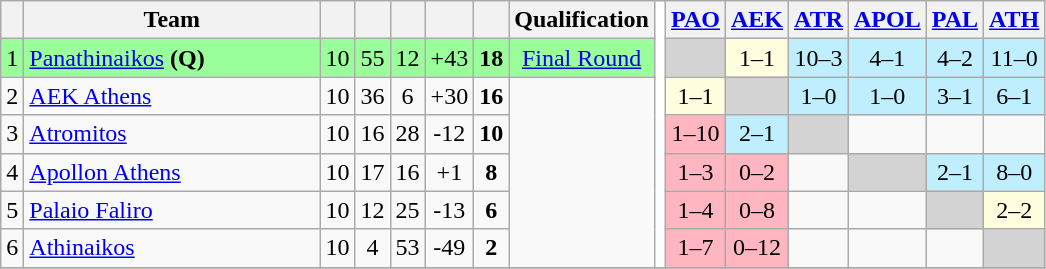<table class="wikitable" style="text-align: center; font-size:100%">
<tr>
<th></th>
<th width=190>Team</th>
<th></th>
<th></th>
<th></th>
<th></th>
<th></th>
<th>Qualification</th>
<td bgcolor="#ffffff" rowspan=7></td>
<th><a href='#'>PAO</a></th>
<th><a href='#'>AEK</a></th>
<th><a href='#'>ATR</a></th>
<th><a href='#'>APOL</a></th>
<th><a href='#'>PAL</a></th>
<th><a href='#'>ATH</a></th>
</tr>
<tr>
<td bgcolor=#9AFF9A>1</td>
<td align=left bgcolor=#9AFF9A><a href='#'>Panathinaikos</a> <strong>(Q)</strong></td>
<td bgcolor=#9AFF9A>10</td>
<td bgcolor=#9AFF9A>55</td>
<td bgcolor=#9AFF9A>12</td>
<td bgcolor=#9AFF9A>+43</td>
<td bgcolor=#9AFF9A><strong>18</strong></td>
<td bgcolor=#9AFF9A><a href='#'>Final Round</a></td>
<td bgcolor=#D3D3D3></td>
<td bgcolor=#FFFFE0>1–1</td>
<td bgcolor=#BFEFFF>10–3</td>
<td bgcolor=#BFEFFF>4–1</td>
<td bgcolor=#BFEFFF>4–2</td>
<td bgcolor=#BFEFFF>11–0</td>
</tr>
<tr>
<td>2</td>
<td align=left><a href='#'>AEK Athens</a></td>
<td>10</td>
<td>36</td>
<td>6</td>
<td>+30</td>
<td><strong>16</strong></td>
<td rowspan=5></td>
<td bgcolor=#FFFFE0>1–1</td>
<td bgcolor=#D3D3D3></td>
<td bgcolor=#BFEFFF>1–0</td>
<td bgcolor=#BFEFFF>1–0</td>
<td bgcolor=#BFEFFF>3–1</td>
<td bgcolor=#BFEFFF>6–1</td>
</tr>
<tr>
<td>3</td>
<td align=left><a href='#'>Atromitos</a></td>
<td>10</td>
<td>16</td>
<td>28</td>
<td>-12</td>
<td><strong>10</strong></td>
<td bgcolor=#FFB6C1>1–10</td>
<td bgcolor=#BFEFFF>2–1</td>
<td bgcolor=#D3D3D3></td>
<td></td>
<td></td>
<td></td>
</tr>
<tr>
<td>4</td>
<td align=left><a href='#'>Apollon Athens</a></td>
<td>10</td>
<td>17</td>
<td>16</td>
<td>+1</td>
<td><strong>8</strong></td>
<td bgcolor=#FFB6C1>1–3</td>
<td bgcolor=#FFB6C1>0–2</td>
<td></td>
<td bgcolor=#D3D3D3></td>
<td bgcolor=#BFEFFF>2–1</td>
<td bgcolor=#BFEFFF>8–0</td>
</tr>
<tr>
<td>5</td>
<td align=left><a href='#'>Palaio Faliro</a></td>
<td>10</td>
<td>12</td>
<td>25</td>
<td>-13</td>
<td><strong>6</strong></td>
<td bgcolor=#FFB6C1>1–4</td>
<td bgcolor=#FFB6C1>0–8</td>
<td></td>
<td></td>
<td bgcolor=#D3D3D3></td>
<td bgcolor=#FFFFE0>2–2</td>
</tr>
<tr>
<td>6</td>
<td align=left><a href='#'>Athinaikos</a></td>
<td>10</td>
<td>4</td>
<td>53</td>
<td>-49</td>
<td><strong>2</strong></td>
<td bgcolor=#FFB6C1>1–7</td>
<td bgcolor=#FFB6C1>0–12</td>
<td></td>
<td></td>
<td></td>
<td bgcolor=#D3D3D3></td>
</tr>
<tr>
</tr>
</table>
